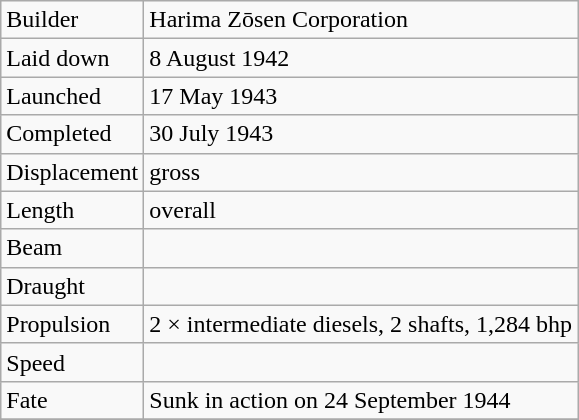<table class=wikitable>
<tr>
<td>Builder</td>
<td>Harima Zōsen Corporation</td>
</tr>
<tr>
<td>Laid down</td>
<td>8 August 1942</td>
</tr>
<tr>
<td>Launched</td>
<td>17 May 1943</td>
</tr>
<tr>
<td>Completed</td>
<td>30 July 1943</td>
</tr>
<tr>
<td>Displacement</td>
<td> gross</td>
</tr>
<tr>
<td>Length</td>
<td> overall</td>
</tr>
<tr>
<td>Beam</td>
<td></td>
</tr>
<tr>
<td>Draught</td>
<td></td>
</tr>
<tr>
<td>Propulsion</td>
<td>2 × intermediate diesels, 2 shafts, 1,284 bhp</td>
</tr>
<tr>
<td>Speed</td>
<td></td>
</tr>
<tr>
<td>Fate</td>
<td>Sunk in action on 24 September 1944</td>
</tr>
<tr>
</tr>
</table>
